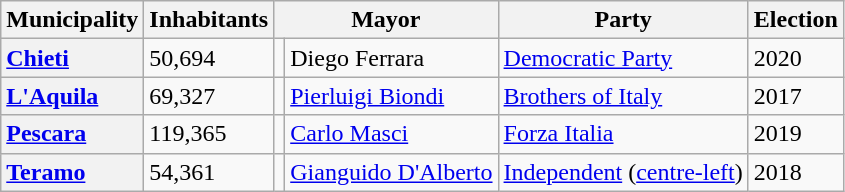<table class="wikitable" border="1">
<tr>
<th scope="col">Municipality</th>
<th colspan=1>Inhabitants</th>
<th colspan=2>Mayor</th>
<th colspan=1>Party</th>
<th colspan=1>Election</th>
</tr>
<tr>
<th scope="row" style="text-align: left;"><a href='#'>Chieti</a></th>
<td>50,694</td>
<td></td>
<td>Diego Ferrara</td>
<td><a href='#'>Democratic Party</a></td>
<td>2020</td>
</tr>
<tr>
<th scope="row" style="text-align: left;"><a href='#'>L'Aquila</a></th>
<td>69,327</td>
<td></td>
<td><a href='#'>Pierluigi Biondi</a></td>
<td><a href='#'>Brothers of Italy</a></td>
<td>2017</td>
</tr>
<tr>
<th scope="row" style="text-align: left;"><a href='#'>Pescara</a></th>
<td>119,365</td>
<td></td>
<td><a href='#'>Carlo Masci</a></td>
<td><a href='#'>Forza Italia</a></td>
<td>2019</td>
</tr>
<tr>
<th scope="row" style="text-align: left;"><a href='#'>Teramo</a></th>
<td>54,361</td>
<td></td>
<td><a href='#'>Gianguido D'Alberto</a></td>
<td><a href='#'>Independent</a> (<a href='#'>centre-left</a>)</td>
<td>2018</td>
</tr>
</table>
